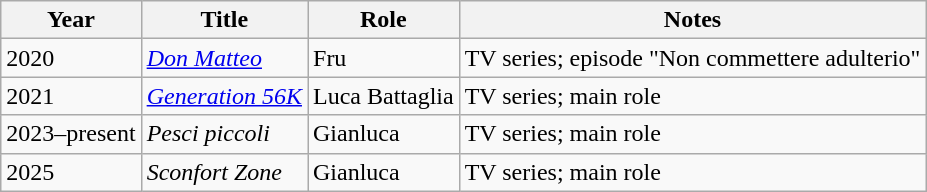<table class="wikitable sortable">
<tr>
<th>Year</th>
<th>Title</th>
<th>Role</th>
<th class="unsortable">Notes</th>
</tr>
<tr>
<td>2020</td>
<td><em><a href='#'>Don Matteo</a></em></td>
<td>Fru</td>
<td>TV series; episode "Non commettere adulterio"</td>
</tr>
<tr>
<td>2021</td>
<td><em><a href='#'>Generation 56K</a></em></td>
<td>Luca Battaglia</td>
<td>TV series; main role</td>
</tr>
<tr>
<td>2023–present</td>
<td><em>Pesci piccoli</em></td>
<td>Gianluca</td>
<td>TV series; main role</td>
</tr>
<tr>
<td>2025</td>
<td><em>Sconfort Zone</em></td>
<td>Gianluca</td>
<td>TV series; main role</td>
</tr>
</table>
